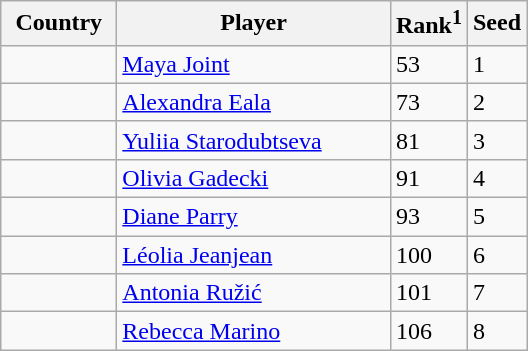<table class="wikitable" border="1">
<tr>
<th width="70">Country</th>
<th width="175">Player</th>
<th>Rank<sup>1</sup></th>
<th>Seed</th>
</tr>
<tr>
<td></td>
<td><a href='#'>Maya Joint</a></td>
<td>53</td>
<td>1</td>
</tr>
<tr>
<td></td>
<td><a href='#'>Alexandra Eala</a></td>
<td>73</td>
<td>2</td>
</tr>
<tr>
<td></td>
<td><a href='#'>Yuliia Starodubtseva</a></td>
<td>81</td>
<td>3</td>
</tr>
<tr>
<td></td>
<td><a href='#'>Olivia Gadecki</a></td>
<td>91</td>
<td>4</td>
</tr>
<tr>
<td></td>
<td><a href='#'>Diane Parry</a></td>
<td>93</td>
<td>5</td>
</tr>
<tr>
<td></td>
<td><a href='#'>Léolia Jeanjean</a></td>
<td>100</td>
<td>6</td>
</tr>
<tr>
<td></td>
<td><a href='#'>Antonia Ružić</a></td>
<td>101</td>
<td>7</td>
</tr>
<tr>
<td></td>
<td><a href='#'>Rebecca Marino</a></td>
<td>106</td>
<td>8</td>
</tr>
</table>
